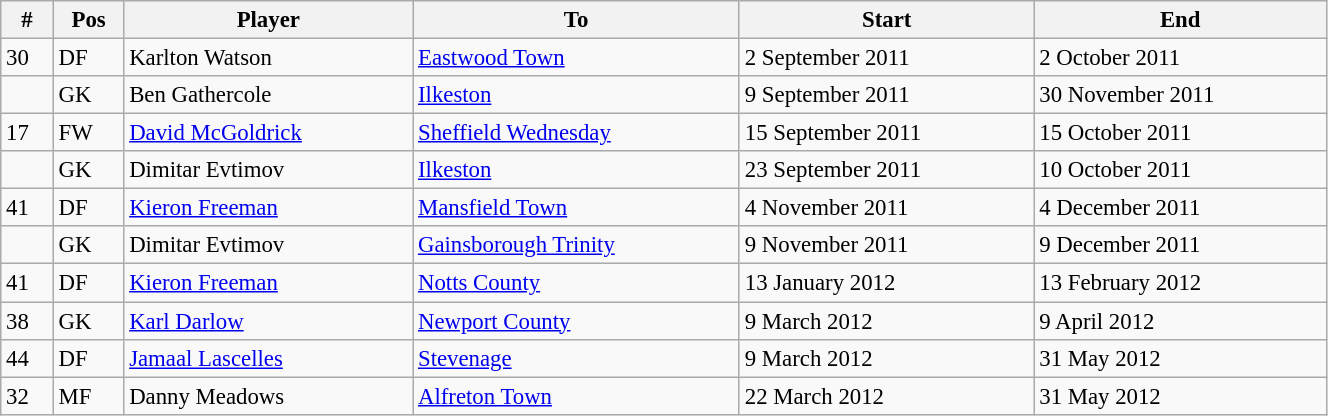<table class="wikitable" style="width:70%; text-align:center; font-size:95%; text-align:left;">
<tr>
<th>#</th>
<th>Pos</th>
<th>Player</th>
<th>To</th>
<th>Start</th>
<th>End</th>
</tr>
<tr>
<td>30</td>
<td>DF</td>
<td> Karlton Watson</td>
<td> <a href='#'>Eastwood Town</a></td>
<td>2 September 2011</td>
<td>2 October 2011</td>
</tr>
<tr>
<td></td>
<td>GK</td>
<td> Ben Gathercole</td>
<td> <a href='#'>Ilkeston</a></td>
<td>9 September 2011</td>
<td>30 November 2011</td>
</tr>
<tr>
<td>17</td>
<td>FW</td>
<td> <a href='#'>David McGoldrick</a></td>
<td> <a href='#'>Sheffield Wednesday</a></td>
<td>15 September 2011</td>
<td>15 October 2011</td>
</tr>
<tr>
<td></td>
<td>GK</td>
<td> Dimitar Evtimov</td>
<td> <a href='#'>Ilkeston</a></td>
<td>23 September 2011</td>
<td>10 October 2011</td>
</tr>
<tr>
<td>41</td>
<td>DF</td>
<td> <a href='#'>Kieron Freeman</a></td>
<td> <a href='#'>Mansfield Town</a></td>
<td>4 November 2011</td>
<td>4 December 2011</td>
</tr>
<tr>
<td></td>
<td>GK</td>
<td> Dimitar Evtimov</td>
<td> <a href='#'>Gainsborough Trinity</a></td>
<td>9 November 2011</td>
<td>9 December 2011</td>
</tr>
<tr>
<td>41</td>
<td>DF</td>
<td> <a href='#'>Kieron Freeman</a></td>
<td> <a href='#'>Notts County</a></td>
<td>13 January 2012</td>
<td>13 February 2012</td>
</tr>
<tr>
<td>38</td>
<td>GK</td>
<td> <a href='#'>Karl Darlow</a></td>
<td> <a href='#'>Newport County</a></td>
<td>9 March 2012</td>
<td>9 April 2012</td>
</tr>
<tr>
<td>44</td>
<td>DF</td>
<td> <a href='#'>Jamaal Lascelles</a></td>
<td> <a href='#'>Stevenage</a></td>
<td>9 March 2012</td>
<td>31 May 2012</td>
</tr>
<tr>
<td>32</td>
<td>MF</td>
<td> Danny Meadows</td>
<td> <a href='#'>Alfreton Town</a></td>
<td>22 March 2012</td>
<td>31 May 2012</td>
</tr>
</table>
